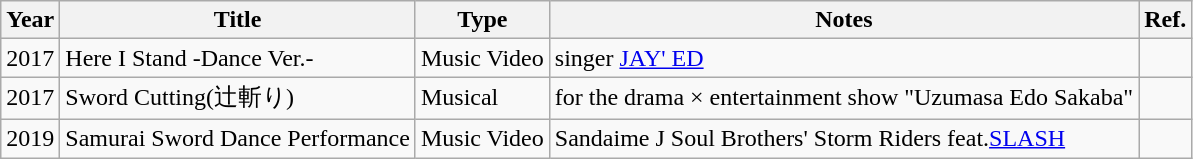<table class="wikitable">
<tr>
<th>Year</th>
<th>Title</th>
<th>Type</th>
<th>Notes</th>
<th>Ref.</th>
</tr>
<tr>
<td>2017</td>
<td>Here I Stand -Dance Ver.-</td>
<td>Music Video</td>
<td>singer <a href='#'>JAY' ED</a></td>
<td></td>
</tr>
<tr>
<td>2017</td>
<td>Sword Cutting(辻斬り)</td>
<td>Musical</td>
<td>for the drama × entertainment show "Uzumasa Edo Sakaba"</td>
<td></td>
</tr>
<tr>
<td>2019</td>
<td>Samurai Sword Dance Performance</td>
<td>Music Video</td>
<td>Sandaime J Soul Brothers' Storm Riders feat.<a href='#'>SLASH</a></td>
<td></td>
</tr>
</table>
